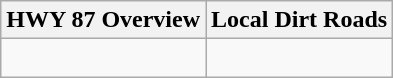<table class="wikitable">
<tr>
<th>HWY 87 Overview</th>
<th>Local Dirt Roads</th>
</tr>
<tr>
<td><br></td>
<td></td>
</tr>
</table>
